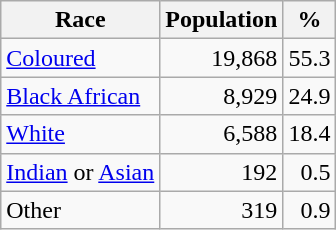<table class="wikitable" style="text-align:right">
<tr>
<th>Race</th>
<th>Population</th>
<th>%</th>
</tr>
<tr>
<td style="text-align:left"><a href='#'>Coloured</a></td>
<td>19,868</td>
<td>55.3</td>
</tr>
<tr>
<td style="text-align:left"><a href='#'>Black African</a></td>
<td>8,929</td>
<td>24.9</td>
</tr>
<tr>
<td style="text-align:left"><a href='#'>White</a></td>
<td>6,588</td>
<td>18.4</td>
</tr>
<tr>
<td style="text-align:left"><a href='#'>Indian</a> or <a href='#'>Asian</a></td>
<td>192</td>
<td>0.5</td>
</tr>
<tr>
<td style="text-align:left">Other</td>
<td>319</td>
<td>0.9</td>
</tr>
</table>
